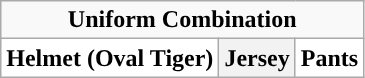<table class="wikitable">
<tr>
<td align="center" Colspan="3"><strong>Uniform Combination</strong></td>
</tr>
<tr align="center">
<th style="background:white; color:black">Helmet (Oval Tiger)</th>
<th>Jersey</th>
<th style="background:white; color:black">Pants</th>
</tr>
</table>
